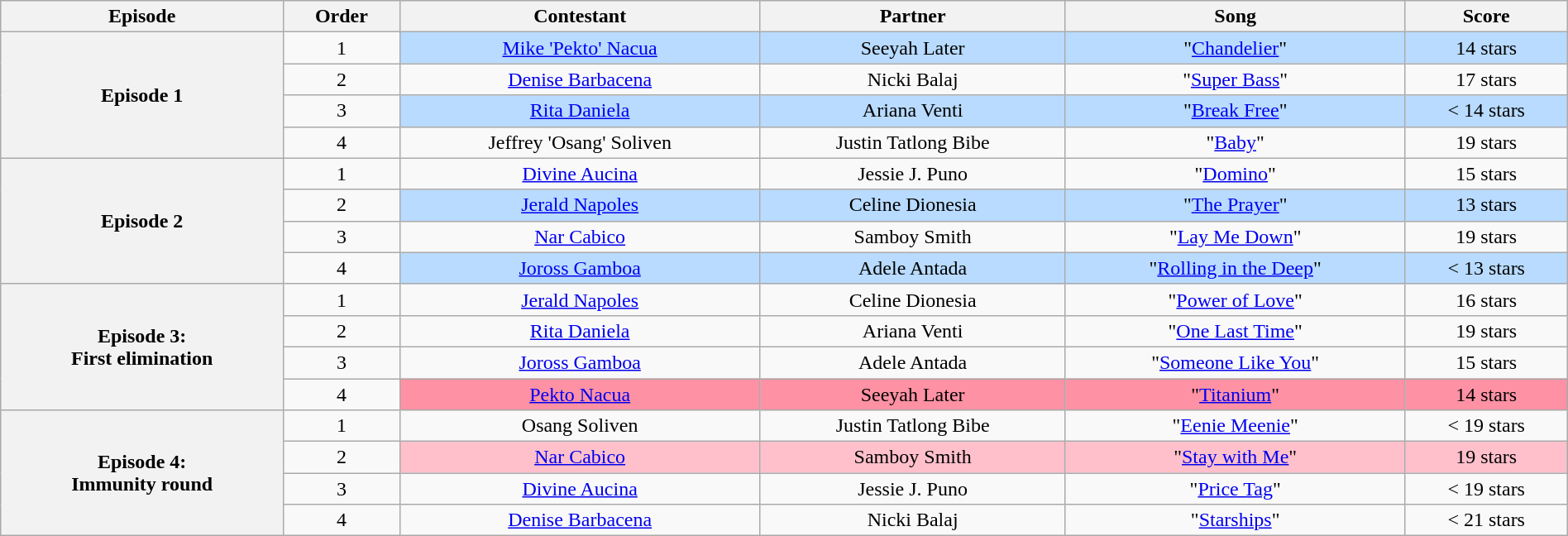<table class="wikitable" style="text-align:center; width:100%;">
<tr>
<th>Episode</th>
<th>Order</th>
<th>Contestant</th>
<th>Partner</th>
<th>Song</th>
<th>Score</th>
</tr>
<tr>
<th rowspan=4>Episode 1<br></th>
<td>1</td>
<td style="background:#b8dbff;"><a href='#'>Mike 'Pekto' Nacua</a></td>
<td style="background:#b8dbff;">Seeyah Later</td>
<td style="background:#b8dbff;">"<a href='#'>Chandelier</a>"</td>
<td style="background:#b8dbff;">14 stars</td>
</tr>
<tr>
<td>2</td>
<td><a href='#'>Denise Barbacena</a></td>
<td>Nicki Balaj</td>
<td>"<a href='#'>Super Bass</a>"</td>
<td>17 stars</td>
</tr>
<tr>
<td>3</td>
<td style="background:#b8dbff;"><a href='#'>Rita Daniela</a></td>
<td style="background:#b8dbff;">Ariana Venti</td>
<td style="background:#b8dbff;">"<a href='#'>Break Free</a>"</td>
<td style="background:#b8dbff;">< 14 stars</td>
</tr>
<tr>
<td>4</td>
<td>Jeffrey 'Osang' Soliven</td>
<td>Justin Tatlong Bibe</td>
<td>"<a href='#'>Baby</a>"</td>
<td>19 stars</td>
</tr>
<tr>
<th rowspan=4>Episode 2<br></th>
<td>1</td>
<td><a href='#'>Divine Aucina</a></td>
<td>Jessie J. Puno</td>
<td>"<a href='#'>Domino</a>"</td>
<td>15 stars</td>
</tr>
<tr>
<td>2</td>
<td style="background:#b8dbff;"><a href='#'>Jerald Napoles</a></td>
<td style="background:#b8dbff;">Celine Dionesia</td>
<td style="background:#b8dbff;">"<a href='#'>The Prayer</a>"</td>
<td style="background:#b8dbff;">13 stars</td>
</tr>
<tr>
<td>3</td>
<td><a href='#'>Nar Cabico</a></td>
<td>Samboy Smith</td>
<td>"<a href='#'>Lay Me Down</a>"</td>
<td>19 stars</td>
</tr>
<tr>
<td>4</td>
<td style="background:#b8dbff;"><a href='#'>Joross Gamboa</a></td>
<td style="background:#b8dbff;">Adele Antada</td>
<td style="background:#b8dbff;">"<a href='#'>Rolling in the Deep</a>"</td>
<td style="background:#b8dbff;">< 13 stars</td>
</tr>
<tr>
<th rowspan=4>Episode 3:<br>First elimination<br></th>
<td>1</td>
<td><a href='#'>Jerald Napoles</a></td>
<td>Celine Dionesia</td>
<td>"<a href='#'>Power of Love</a>"</td>
<td>16 stars</td>
</tr>
<tr>
<td>2</td>
<td><a href='#'>Rita Daniela</a></td>
<td>Ariana Venti</td>
<td>"<a href='#'>One Last Time</a>"</td>
<td>19 stars</td>
</tr>
<tr>
<td>3</td>
<td><a href='#'>Joross Gamboa</a></td>
<td>Adele Antada</td>
<td>"<a href='#'>Someone Like You</a>"</td>
<td>15 stars</td>
</tr>
<tr>
<td>4</td>
<td style="background:#FF91A4;"><a href='#'>Pekto Nacua</a></td>
<td style="background:#FF91A4;">Seeyah Later</td>
<td style="background:#FF91A4;">"<a href='#'>Titanium</a>"</td>
<td style="background:#FF91A4;">14 stars</td>
</tr>
<tr>
<th rowspan=4>Episode 4:<br>Immunity round<br></th>
<td>1</td>
<td>Osang Soliven</td>
<td>Justin Tatlong Bibe</td>
<td>"<a href='#'>Eenie Meenie</a>"</td>
<td>< 19 stars</td>
</tr>
<tr>
<td>2</td>
<td style="background:pink;"><a href='#'>Nar Cabico</a></td>
<td style="background:pink;">Samboy Smith</td>
<td style="background:pink;">"<a href='#'>Stay with Me</a>"</td>
<td style="background:pink;">19 stars</td>
</tr>
<tr>
<td>3</td>
<td><a href='#'>Divine Aucina</a></td>
<td>Jessie J. Puno</td>
<td>"<a href='#'>Price Tag</a>"</td>
<td>< 19 stars</td>
</tr>
<tr>
<td>4</td>
<td><a href='#'>Denise Barbacena</a></td>
<td>Nicki Balaj</td>
<td>"<a href='#'>Starships</a>"</td>
<td>< 21 stars</td>
</tr>
</table>
